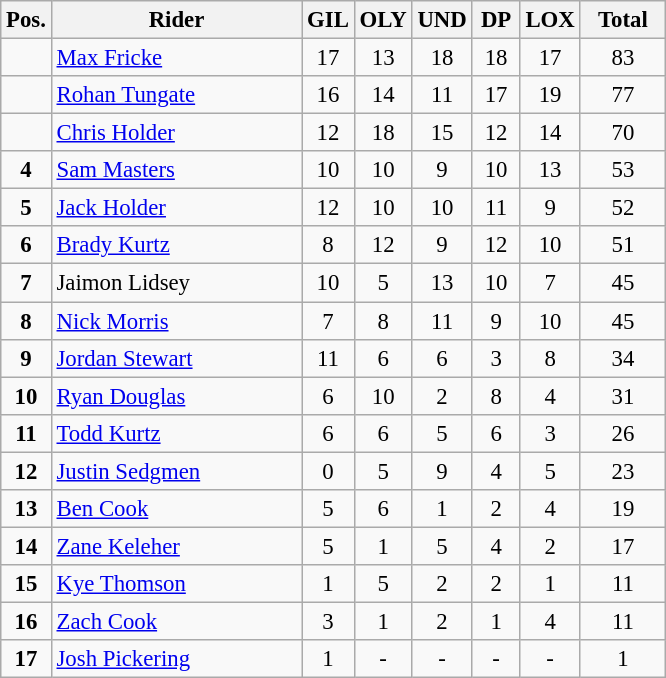<table class="wikitable" style="font-size: 95%">
<tr>
<th width=20px>Pos.</th>
<th width=160px>Rider</th>
<th width=25px>GIL</th>
<th width=25px>OLY</th>
<th width=25px>UND</th>
<th width=25px>DP</th>
<th width=25px>LOX</th>
<th width=50px>Total</th>
</tr>
<tr align="center" >
<td></td>
<td align="left"><a href='#'>Max Fricke</a></td>
<td>17</td>
<td>13</td>
<td>18</td>
<td>18</td>
<td>17</td>
<td>83</td>
</tr>
<tr align="center" >
<td></td>
<td align="left"><a href='#'>Rohan Tungate</a></td>
<td>16</td>
<td>14</td>
<td>11</td>
<td>17</td>
<td>19</td>
<td>77</td>
</tr>
<tr align="center" >
<td></td>
<td align="left"><a href='#'>Chris Holder</a></td>
<td>12</td>
<td>18</td>
<td>15</td>
<td>12</td>
<td>14</td>
<td>70</td>
</tr>
<tr align="center">
<td><strong>4</strong></td>
<td align="left"><a href='#'>Sam Masters</a></td>
<td>10</td>
<td>10</td>
<td>9</td>
<td>10</td>
<td>13</td>
<td>53</td>
</tr>
<tr align="center">
<td><strong>5</strong></td>
<td align="left"><a href='#'>Jack Holder</a></td>
<td>12</td>
<td>10</td>
<td>10</td>
<td>11</td>
<td>9</td>
<td>52</td>
</tr>
<tr align="center">
<td><strong>6</strong></td>
<td align="left"><a href='#'>Brady Kurtz</a></td>
<td>8</td>
<td>12</td>
<td>9</td>
<td>12</td>
<td>10</td>
<td>51</td>
</tr>
<tr align="center">
<td><strong>7</strong></td>
<td align="left">Jaimon Lidsey</td>
<td>10</td>
<td>5</td>
<td>13</td>
<td>10</td>
<td>7</td>
<td>45</td>
</tr>
<tr align="center">
<td><strong>8</strong></td>
<td align="left"><a href='#'>Nick Morris</a></td>
<td>7</td>
<td>8</td>
<td>11</td>
<td>9</td>
<td>10</td>
<td>45</td>
</tr>
<tr align="center">
<td><strong>9</strong></td>
<td align="left"><a href='#'>Jordan Stewart</a></td>
<td>11</td>
<td>6</td>
<td>6</td>
<td>3</td>
<td>8</td>
<td>34</td>
</tr>
<tr align="center">
<td><strong>10</strong></td>
<td align="left"><a href='#'>Ryan Douglas</a></td>
<td>6</td>
<td>10</td>
<td>2</td>
<td>8</td>
<td>4</td>
<td>31</td>
</tr>
<tr align="center">
<td><strong>11</strong></td>
<td align="left"><a href='#'>Todd Kurtz</a></td>
<td>6</td>
<td>6</td>
<td>5</td>
<td>6</td>
<td>3</td>
<td>26</td>
</tr>
<tr align="center">
<td><strong>12</strong></td>
<td align="left"><a href='#'>Justin Sedgmen</a></td>
<td>0</td>
<td>5</td>
<td>9</td>
<td>4</td>
<td>5</td>
<td>23</td>
</tr>
<tr align="center">
<td><strong>13</strong></td>
<td align="left"><a href='#'>Ben Cook</a></td>
<td>5</td>
<td>6</td>
<td>1</td>
<td>2</td>
<td>4</td>
<td>19</td>
</tr>
<tr align="center">
<td><strong>14</strong></td>
<td align="left"><a href='#'>Zane Keleher</a></td>
<td>5</td>
<td>1</td>
<td>5</td>
<td>4</td>
<td>2</td>
<td>17</td>
</tr>
<tr align="center">
<td><strong>15</strong></td>
<td align="left"><a href='#'>Kye Thomson</a></td>
<td>1</td>
<td>5</td>
<td>2</td>
<td>2</td>
<td>1</td>
<td>11</td>
</tr>
<tr align="center">
<td><strong>16</strong></td>
<td align="left"><a href='#'>Zach Cook</a></td>
<td>3</td>
<td>1</td>
<td>2</td>
<td>1</td>
<td>4</td>
<td>11</td>
</tr>
<tr align="center">
<td><strong>17</strong></td>
<td align="left"><a href='#'>Josh Pickering</a></td>
<td>1</td>
<td>-</td>
<td>-</td>
<td>-</td>
<td>-</td>
<td>1</td>
</tr>
</table>
